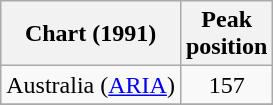<table class="wikitable sortable">
<tr>
<th>Chart (1991)</th>
<th>Peak<br>position</th>
</tr>
<tr>
<td>Australia (<a href='#'>ARIA</a>)</td>
<td align="center">157</td>
</tr>
<tr>
</tr>
</table>
